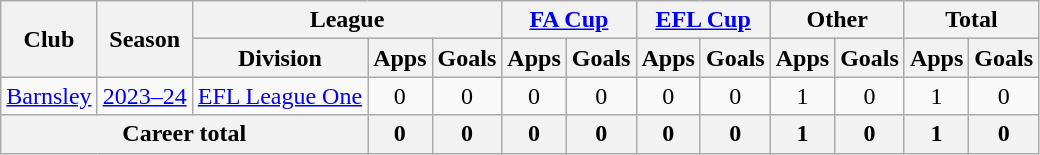<table class="wikitable" style="text-align:center;">
<tr>
<th rowspan="2">Club</th>
<th rowspan="2">Season</th>
<th colspan="3">League</th>
<th colspan="2"><a href='#'>FA Cup</a></th>
<th colspan="2"><a href='#'>EFL Cup</a></th>
<th colspan="2">Other</th>
<th colspan="2">Total</th>
</tr>
<tr>
<th>Division</th>
<th>Apps</th>
<th>Goals</th>
<th>Apps</th>
<th>Goals</th>
<th>Apps</th>
<th>Goals</th>
<th>Apps</th>
<th>Goals</th>
<th>Apps</th>
<th>Goals</th>
</tr>
<tr>
<td><a href='#'>Barnsley</a></td>
<td><a href='#'>2023–24</a></td>
<td><a href='#'>EFL League One</a></td>
<td>0</td>
<td>0</td>
<td>0</td>
<td>0</td>
<td>0</td>
<td>0</td>
<td>1</td>
<td>0</td>
<td>1</td>
<td>0</td>
</tr>
<tr>
<th colspan="3">Career total</th>
<th>0</th>
<th>0</th>
<th>0</th>
<th>0</th>
<th>0</th>
<th>0</th>
<th>1</th>
<th>0</th>
<th>1</th>
<th>0</th>
</tr>
</table>
